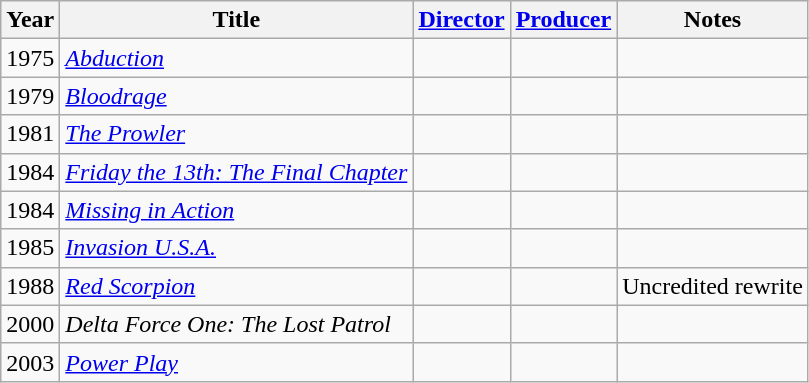<table class="wikitable sortable">
<tr>
<th>Year</th>
<th>Title</th>
<th><a href='#'>Director</a></th>
<th><a href='#'>Producer</a></th>
<th>Notes</th>
</tr>
<tr>
<td>1975</td>
<td><em><a href='#'>Abduction</a></em></td>
<td></td>
<td></td>
<td></td>
</tr>
<tr>
<td>1979</td>
<td><em><a href='#'>Bloodrage</a></em></td>
<td></td>
<td></td>
<td></td>
</tr>
<tr>
<td>1981</td>
<td><em><a href='#'>The Prowler</a></em></td>
<td></td>
<td></td>
<td></td>
</tr>
<tr>
<td>1984</td>
<td><em><a href='#'>Friday the 13th: The Final Chapter</a></em></td>
<td></td>
<td></td>
<td></td>
</tr>
<tr>
<td>1984</td>
<td><em><a href='#'>Missing in Action</a></em></td>
<td></td>
<td></td>
<td></td>
</tr>
<tr>
<td>1985</td>
<td><em><a href='#'>Invasion U.S.A.</a></em></td>
<td></td>
<td></td>
<td></td>
</tr>
<tr>
<td>1988</td>
<td><em><a href='#'>Red Scorpion</a></em></td>
<td></td>
<td></td>
<td>Uncredited rewrite</td>
</tr>
<tr>
<td>2000</td>
<td><em>Delta Force One: The Lost Patrol</em></td>
<td></td>
<td></td>
<td></td>
</tr>
<tr>
<td>2003</td>
<td><em><a href='#'>Power Play</a></em></td>
<td></td>
<td></td>
<td></td>
</tr>
</table>
